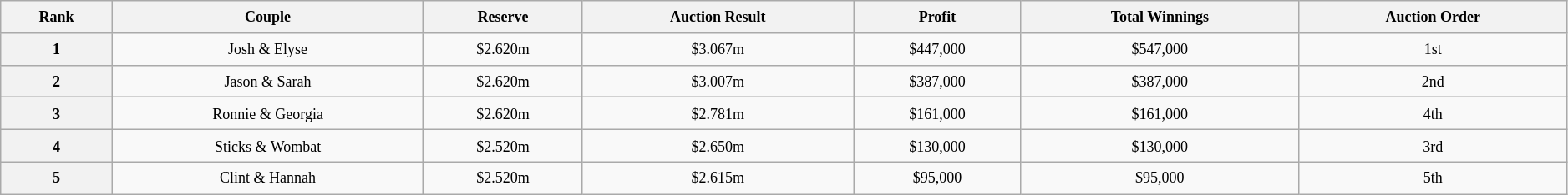<table class="wikitable sortable" style="text-align: center; font-size: 9pt; line-height:20px; width:99%">
<tr>
<th>Rank</th>
<th>Couple</th>
<th>Reserve</th>
<th>Auction Result</th>
<th>Profit</th>
<th>Total Winnings</th>
<th>Auction Order</th>
</tr>
<tr>
<th>1</th>
<td>Josh & Elyse</td>
<td>$2.620m</td>
<td>$3.067m</td>
<td>$447,000</td>
<td>$547,000</td>
<td>1st</td>
</tr>
<tr>
<th>2</th>
<td>Jason & Sarah</td>
<td>$2.620m</td>
<td>$3.007m</td>
<td>$387,000</td>
<td>$387,000</td>
<td>2nd</td>
</tr>
<tr>
<th>3</th>
<td>Ronnie & Georgia</td>
<td>$2.620m</td>
<td>$2.781m</td>
<td>$161,000</td>
<td>$161,000</td>
<td>4th</td>
</tr>
<tr>
<th>4</th>
<td>Sticks & Wombat</td>
<td>$2.520m</td>
<td>$2.650m</td>
<td>$130,000</td>
<td>$130,000</td>
<td>3rd</td>
</tr>
<tr>
<th>5</th>
<td>Clint & Hannah</td>
<td>$2.520m</td>
<td>$2.615m</td>
<td>$95,000</td>
<td>$95,000</td>
<td>5th</td>
</tr>
</table>
